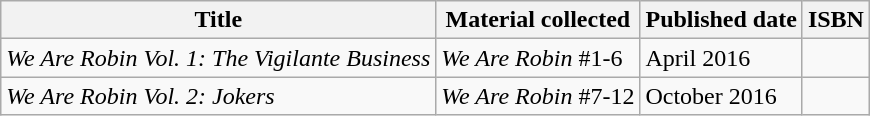<table class="wikitable">
<tr>
<th>Title</th>
<th>Material collected</th>
<th>Published date</th>
<th>ISBN</th>
</tr>
<tr>
<td><em>We Are Robin Vol. 1: The Vigilante Business</em></td>
<td><em>We Are Robin</em> #1-6</td>
<td>April 2016</td>
<td></td>
</tr>
<tr>
<td><em>We Are Robin Vol. 2: Jokers</em></td>
<td><em>We Are Robin</em> #7-12</td>
<td>October 2016</td>
<td></td>
</tr>
</table>
